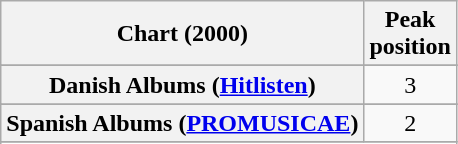<table class="wikitable sortable plainrowheaders" style="text-align:center">
<tr>
<th>Chart (2000)</th>
<th>Peak<br>position</th>
</tr>
<tr>
</tr>
<tr>
</tr>
<tr>
</tr>
<tr>
</tr>
<tr>
<th scope="row">Danish Albums (<a href='#'>Hitlisten</a>)</th>
<td style="text-align:center;">3</td>
</tr>
<tr>
</tr>
<tr>
</tr>
<tr>
</tr>
<tr>
</tr>
<tr>
</tr>
<tr>
</tr>
<tr>
</tr>
<tr>
</tr>
<tr>
</tr>
<tr>
<th scope="row">Spanish Albums (<a href='#'>PROMUSICAE</a>)</th>
<td>2</td>
</tr>
<tr>
</tr>
<tr>
</tr>
<tr>
</tr>
<tr>
</tr>
<tr>
</tr>
</table>
